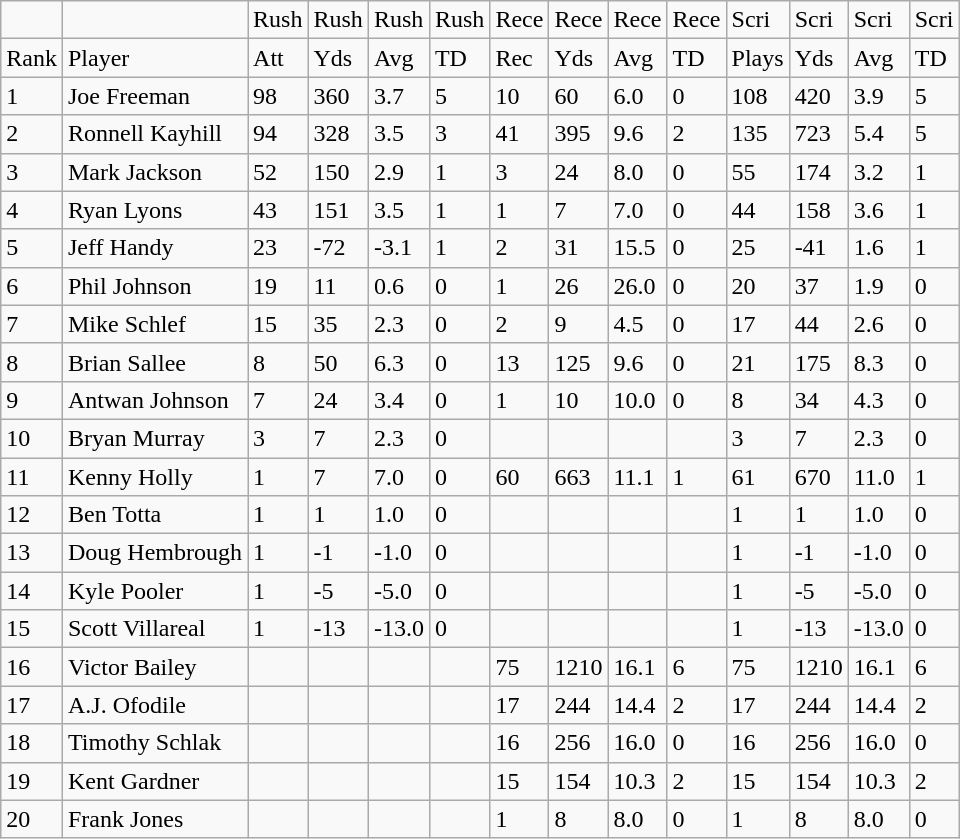<table class="wikitable">
<tr>
<td></td>
<td></td>
<td>Rush</td>
<td>Rush</td>
<td>Rush</td>
<td>Rush</td>
<td>Rece</td>
<td>Rece</td>
<td>Rece</td>
<td>Rece</td>
<td>Scri</td>
<td>Scri</td>
<td>Scri</td>
<td>Scri</td>
</tr>
<tr>
<td>Rank</td>
<td>Player</td>
<td>Att</td>
<td>Yds</td>
<td>Avg</td>
<td>TD</td>
<td>Rec</td>
<td>Yds</td>
<td>Avg</td>
<td>TD</td>
<td>Plays</td>
<td>Yds</td>
<td>Avg</td>
<td>TD</td>
</tr>
<tr>
<td>1</td>
<td>Joe Freeman</td>
<td>98</td>
<td>360</td>
<td>3.7</td>
<td>5</td>
<td>10</td>
<td>60</td>
<td>6.0</td>
<td>0</td>
<td>108</td>
<td>420</td>
<td>3.9</td>
<td>5</td>
</tr>
<tr>
<td>2</td>
<td>Ronnell Kayhill</td>
<td>94</td>
<td>328</td>
<td>3.5</td>
<td>3</td>
<td>41</td>
<td>395</td>
<td>9.6</td>
<td>2</td>
<td>135</td>
<td>723</td>
<td>5.4</td>
<td>5</td>
</tr>
<tr>
<td>3</td>
<td>Mark Jackson</td>
<td>52</td>
<td>150</td>
<td>2.9</td>
<td>1</td>
<td>3</td>
<td>24</td>
<td>8.0</td>
<td>0</td>
<td>55</td>
<td>174</td>
<td>3.2</td>
<td>1</td>
</tr>
<tr>
<td>4</td>
<td>Ryan Lyons</td>
<td>43</td>
<td>151</td>
<td>3.5</td>
<td>1</td>
<td>1</td>
<td>7</td>
<td>7.0</td>
<td>0</td>
<td>44</td>
<td>158</td>
<td>3.6</td>
<td>1</td>
</tr>
<tr>
<td>5</td>
<td>Jeff Handy</td>
<td>23</td>
<td>-72</td>
<td>-3.1</td>
<td>1</td>
<td>2</td>
<td>31</td>
<td>15.5</td>
<td>0</td>
<td>25</td>
<td>-41</td>
<td>1.6</td>
<td>1</td>
</tr>
<tr>
<td>6</td>
<td>Phil Johnson</td>
<td>19</td>
<td>11</td>
<td>0.6</td>
<td>0</td>
<td>1</td>
<td>26</td>
<td>26.0</td>
<td>0</td>
<td>20</td>
<td>37</td>
<td>1.9</td>
<td>0</td>
</tr>
<tr>
<td>7</td>
<td>Mike Schlef</td>
<td>15</td>
<td>35</td>
<td>2.3</td>
<td>0</td>
<td>2</td>
<td>9</td>
<td>4.5</td>
<td>0</td>
<td>17</td>
<td>44</td>
<td>2.6</td>
<td>0</td>
</tr>
<tr>
<td>8</td>
<td>Brian Sallee</td>
<td>8</td>
<td>50</td>
<td>6.3</td>
<td>0</td>
<td>13</td>
<td>125</td>
<td>9.6</td>
<td>0</td>
<td>21</td>
<td>175</td>
<td>8.3</td>
<td>0</td>
</tr>
<tr>
<td>9</td>
<td>Antwan Johnson</td>
<td>7</td>
<td>24</td>
<td>3.4</td>
<td>0</td>
<td>1</td>
<td>10</td>
<td>10.0</td>
<td>0</td>
<td>8</td>
<td>34</td>
<td>4.3</td>
<td>0</td>
</tr>
<tr>
<td>10</td>
<td>Bryan Murray</td>
<td>3</td>
<td>7</td>
<td>2.3</td>
<td>0</td>
<td></td>
<td></td>
<td></td>
<td></td>
<td>3</td>
<td>7</td>
<td>2.3</td>
<td>0</td>
</tr>
<tr>
<td>11</td>
<td>Kenny Holly</td>
<td>1</td>
<td>7</td>
<td>7.0</td>
<td>0</td>
<td>60</td>
<td>663</td>
<td>11.1</td>
<td>1</td>
<td>61</td>
<td>670</td>
<td>11.0</td>
<td>1</td>
</tr>
<tr>
<td>12</td>
<td>Ben Totta</td>
<td>1</td>
<td>1</td>
<td>1.0</td>
<td>0</td>
<td></td>
<td></td>
<td></td>
<td></td>
<td>1</td>
<td>1</td>
<td>1.0</td>
<td>0</td>
</tr>
<tr>
<td>13</td>
<td>Doug Hembrough</td>
<td>1</td>
<td>-1</td>
<td>-1.0</td>
<td>0</td>
<td></td>
<td></td>
<td></td>
<td></td>
<td>1</td>
<td>-1</td>
<td>-1.0</td>
<td>0</td>
</tr>
<tr>
<td>14</td>
<td>Kyle Pooler</td>
<td>1</td>
<td>-5</td>
<td>-5.0</td>
<td>0</td>
<td></td>
<td></td>
<td></td>
<td></td>
<td>1</td>
<td>-5</td>
<td>-5.0</td>
<td>0</td>
</tr>
<tr>
<td>15</td>
<td>Scott Villareal</td>
<td>1</td>
<td>-13</td>
<td>-13.0</td>
<td>0</td>
<td></td>
<td></td>
<td></td>
<td></td>
<td>1</td>
<td>-13</td>
<td>-13.0</td>
<td>0</td>
</tr>
<tr>
<td>16</td>
<td>Victor Bailey</td>
<td></td>
<td></td>
<td></td>
<td></td>
<td>75</td>
<td>1210</td>
<td>16.1</td>
<td>6</td>
<td>75</td>
<td>1210</td>
<td>16.1</td>
<td>6</td>
</tr>
<tr>
<td>17</td>
<td>A.J. Ofodile</td>
<td></td>
<td></td>
<td></td>
<td></td>
<td>17</td>
<td>244</td>
<td>14.4</td>
<td>2</td>
<td>17</td>
<td>244</td>
<td>14.4</td>
<td>2</td>
</tr>
<tr>
<td>18</td>
<td>Timothy Schlak</td>
<td></td>
<td></td>
<td></td>
<td></td>
<td>16</td>
<td>256</td>
<td>16.0</td>
<td>0</td>
<td>16</td>
<td>256</td>
<td>16.0</td>
<td>0</td>
</tr>
<tr>
<td>19</td>
<td>Kent Gardner</td>
<td></td>
<td></td>
<td></td>
<td></td>
<td>15</td>
<td>154</td>
<td>10.3</td>
<td>2</td>
<td>15</td>
<td>154</td>
<td>10.3</td>
<td>2</td>
</tr>
<tr>
<td>20</td>
<td>Frank Jones</td>
<td></td>
<td></td>
<td></td>
<td></td>
<td>1</td>
<td>8</td>
<td>8.0</td>
<td>0</td>
<td>1</td>
<td>8</td>
<td>8.0</td>
<td>0</td>
</tr>
</table>
